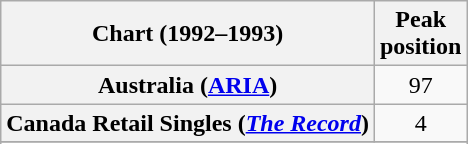<table Class = "wikitable sortable plainrowheaders">
<tr>
<th>Chart (1992–1993)</th>
<th>Peak<br>position</th>
</tr>
<tr>
<th scope="row">Australia (<a href='#'>ARIA</a>)</th>
<td align="center">97</td>
</tr>
<tr>
<th scope="row">Canada Retail Singles (<em><a href='#'>The Record</a></em>)</th>
<td align="center">4</td>
</tr>
<tr>
</tr>
<tr>
</tr>
<tr>
</tr>
<tr>
</tr>
<tr>
</tr>
<tr>
</tr>
</table>
